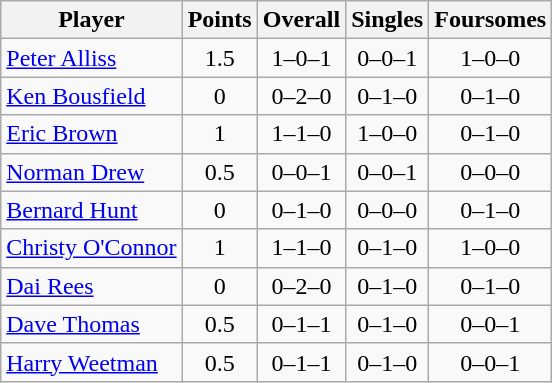<table class="wikitable sortable" style="text-align:center">
<tr>
<th>Player</th>
<th>Points</th>
<th>Overall</th>
<th>Singles</th>
<th>Foursomes</th>
</tr>
<tr>
<td align=left><a href='#'>Peter Alliss</a></td>
<td>1.5</td>
<td>1–0–1</td>
<td>0–0–1</td>
<td>1–0–0</td>
</tr>
<tr>
<td align=left><a href='#'>Ken Bousfield</a></td>
<td>0</td>
<td>0–2–0</td>
<td>0–1–0</td>
<td>0–1–0</td>
</tr>
<tr>
<td align=left><a href='#'>Eric Brown</a></td>
<td>1</td>
<td>1–1–0</td>
<td>1–0–0</td>
<td>0–1–0</td>
</tr>
<tr>
<td align=left><a href='#'>Norman Drew</a></td>
<td>0.5</td>
<td>0–0–1</td>
<td>0–0–1</td>
<td>0–0–0</td>
</tr>
<tr>
<td align=left><a href='#'>Bernard Hunt</a></td>
<td>0</td>
<td>0–1–0</td>
<td>0–0–0</td>
<td>0–1–0</td>
</tr>
<tr>
<td align=left><a href='#'>Christy O'Connor</a></td>
<td>1</td>
<td>1–1–0</td>
<td>0–1–0</td>
<td>1–0–0</td>
</tr>
<tr>
<td align=left><a href='#'>Dai Rees</a></td>
<td>0</td>
<td>0–2–0</td>
<td>0–1–0</td>
<td>0–1–0</td>
</tr>
<tr>
<td align=left><a href='#'>Dave Thomas</a></td>
<td>0.5</td>
<td>0–1–1</td>
<td>0–1–0</td>
<td>0–0–1</td>
</tr>
<tr>
<td align=left><a href='#'>Harry Weetman</a></td>
<td>0.5</td>
<td>0–1–1</td>
<td>0–1–0</td>
<td>0–0–1</td>
</tr>
</table>
